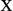<table cellpadding="5">
<tr>
<td valign="top" width=25em></td>
<td valign="top" width=25em></td>
<td valign="top" width=25em></td>
</tr>
<tr>
<td valign="top" width=25em></td>
<td valign="top" width=25em></td>
<td valign="top" width=25em></td>
</tr>
<tr>
<td valign="top" width=25em></td>
<td valign="top" width=25em></td>
<td valign="top" width=25em></td>
</tr>
<tr>
<td valign="top" width=25em></td>
<td valign="top" width=25em></td>
<td valign="top" width=25em></td>
</tr>
<tr>
<td valign="top" width=25em></td>
<td valign="top" width=25em></td>
<td valign="top" width=25em></td>
</tr>
<tr>
<td valign="top" width=25em></td>
<td valign="top" width=25em></td>
<td valign="top" width=25em></td>
</tr>
<tr>
<td valign="top" width=25em></td>
<td valign="top" width=25em></td>
<td valign="top" width=25em></td>
</tr>
<tr>
<td valign="top" width=25em></td>
<td valign="top" width=25em></td>
<td valign="top" width=25em></td>
</tr>
<tr>
<td valign="top" width=25em></td>
<td valign="top" width=25em></td>
<td valign="top" width=25em></td>
</tr>
<tr>
<td valign="top" width=25em></td>
<td valign="top" width=25em></td>
<td valign="top" width=25em></td>
</tr>
<tr>
<td valign="top" width=25em></td>
<td valign="top" width=25em></td>
<td valign="top" width=25em></td>
</tr>
<tr>
<td valign="top" width=25em></td>
<td valign="top" width=25em></td>
<td valign="top" width=25em></td>
</tr>
<tr>
<td valign="top" width=25em></td>
<td valign="top" width=25em></td>
<td valign="top" width=25em></td>
</tr>
<tr>
<td valign="top" width=25em>x</td>
<td valign="top" width=25em></td>
<td valign="top" width=25em></td>
</tr>
<tr>
<td valign="top" width=25em></td>
<td valign="top" width=25em></td>
<td valign="top" width=25em></td>
</tr>
<tr>
<td valign="top" width=25em></td>
<td valign="top" width=25em></td>
<td valign="top" width=25em></td>
</tr>
<tr>
<td valign="top" width=25em></td>
</tr>
</table>
